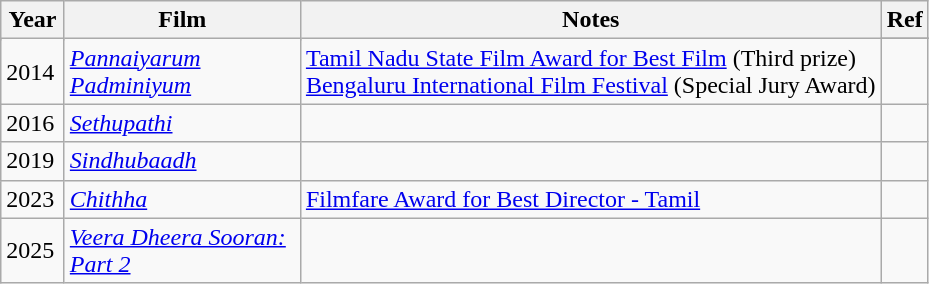<table class="wikitable sortable">
<tr>
<th rowspan="2" style="width:35px;">Year</th>
<th rowspan="2" style="width:150px;">Film</th>
<th rowspan="2" class="unsortable">Notes</th>
<th><strong>Ref</strong></th>
</tr>
<tr>
</tr>
<tr>
<td>2014</td>
<td><em><a href='#'>Pannaiyarum Padminiyum</a></em></td>
<td><a href='#'>Tamil Nadu State Film Award for Best Film</a> (Third prize)<br><a href='#'>Bengaluru International Film Festival</a> (Special Jury Award)</td>
<td></td>
</tr>
<tr>
<td>2016</td>
<td><em><a href='#'>Sethupathi</a></em></td>
<td></td>
<td></td>
</tr>
<tr>
<td>2019</td>
<td><em><a href='#'>Sindhubaadh</a></em></td>
<td></td>
<td></td>
</tr>
<tr>
<td>2023</td>
<td><em><a href='#'>Chithha</a></em></td>
<td><a href='#'>Filmfare Award for Best Director - Tamil</a></td>
<td></td>
</tr>
<tr>
<td>2025</td>
<td><em><a href='#'>Veera Dheera Sooran: Part 2</a></em></td>
<td></td>
<td><em></em></td>
</tr>
</table>
